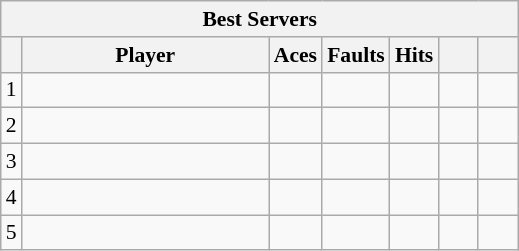<table class="wikitable sortable" style=font-size:90%>
<tr>
<th colspan=7>Best Servers</th>
</tr>
<tr>
<th></th>
<th width=158>Player</th>
<th width=20>Aces</th>
<th width=20>Faults</th>
<th width=20>Hits</th>
<th width=20></th>
<th width=20></th>
</tr>
<tr>
<td>1</td>
<td></td>
<td align=center></td>
<td align=center></td>
<td align=center></td>
<td align=center></td>
<td align=center></td>
</tr>
<tr>
<td>2</td>
<td></td>
<td align=center></td>
<td align=center></td>
<td align=center></td>
<td align=center></td>
<td align=center></td>
</tr>
<tr>
<td>3</td>
<td></td>
<td align=center></td>
<td align=center></td>
<td align=center></td>
<td align=center></td>
<td align=center></td>
</tr>
<tr>
<td>4</td>
<td></td>
<td align=center></td>
<td align=center></td>
<td align=center></td>
<td align=center></td>
<td align=center></td>
</tr>
<tr>
<td>5</td>
<td></td>
<td align=center></td>
<td align=center></td>
<td align=center></td>
<td align=center></td>
<td align=center></td>
</tr>
</table>
